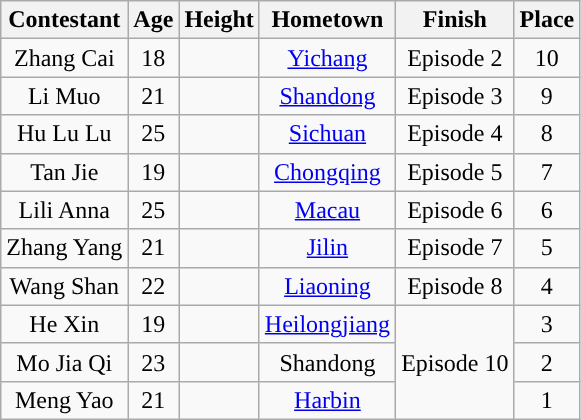<table class="wikitable sortable" style="text-align:center;">
<tr>
<th>Contestant</th>
<th>Age</th>
<th>Height</th>
<th>Hometown</th>
<th>Finish</th>
<th>Place</th>
</tr>
<tr>
<td>Zhang Cai</td>
<td>18</td>
<td></td>
<td><a href='#'>Yichang</a></td>
<td>Episode 2</td>
<td>10</td>
</tr>
<tr>
<td>Li Muo</td>
<td>21</td>
<td></td>
<td><a href='#'>Shandong</a></td>
<td>Episode 3</td>
<td>9</td>
</tr>
<tr>
<td>Hu Lu Lu</td>
<td>25</td>
<td></td>
<td><a href='#'>Sichuan</a></td>
<td>Episode 4</td>
<td>8</td>
</tr>
<tr>
<td>Tan Jie</td>
<td>19</td>
<td></td>
<td><a href='#'>Chongqing</a></td>
<td>Episode 5</td>
<td>7</td>
</tr>
<tr>
<td>Lili Anna</td>
<td>25</td>
<td></td>
<td><a href='#'>Macau</a></td>
<td>Episode 6</td>
<td>6</td>
</tr>
<tr>
<td>Zhang Yang</td>
<td>21</td>
<td></td>
<td><a href='#'>Jilin</a></td>
<td>Episode 7</td>
<td>5</td>
</tr>
<tr>
<td>Wang Shan</td>
<td>22</td>
<td></td>
<td><a href='#'>Liaoning</a></td>
<td>Episode 8</td>
<td>4</td>
</tr>
<tr>
<td>He Xin</td>
<td>19</td>
<td></td>
<td><a href='#'>Heilongjiang</a></td>
<td rowspan="3">Episode 10</td>
<td>3</td>
</tr>
<tr>
<td>Mo Jia Qi</td>
<td>23</td>
<td></td>
<td>Shandong</td>
<td>2</td>
</tr>
<tr>
<td>Meng Yao</td>
<td>21</td>
<td></td>
<td><a href='#'>Harbin</a></td>
<td>1</td>
</tr>
</table>
